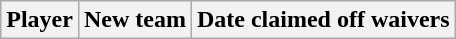<table class="wikitable">
<tr>
<th>Player</th>
<th>New team</th>
<th>Date claimed off waivers</th>
</tr>
</table>
